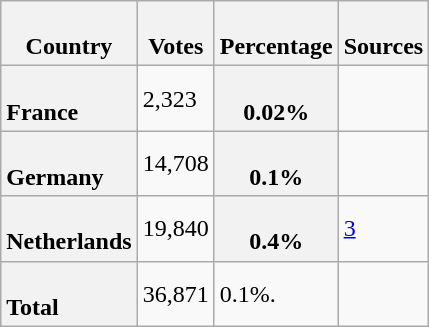<table class="wikitable">
<tr>
<th><br>Country</th>
<th><br>Votes</th>
<th><br>Percentage</th>
<th><br>Sources</th>
</tr>
<tr>
<th style="text-align: left;"><br>France</th>
<td>2,323</td>
<th style="text-align: center;"><br>0.02%</th>
<td></td>
</tr>
<tr>
<th style="text-align: left;"><br>Germany</th>
<td>14,708</td>
<th style="text-align: center;"><br>0.1%</th>
<td></td>
</tr>
<tr>
<th style="text-align: left;"><br>Netherlands</th>
<td>19,840</td>
<th style="text-align: center;"><br>0.4%</th>
<td><a href='#'>3</a></td>
</tr>
<tr>
<th style="text-align: left;"><br>Total</th>
<td>36,871</td>
<td>0.1%.</td>
</tr>
</table>
